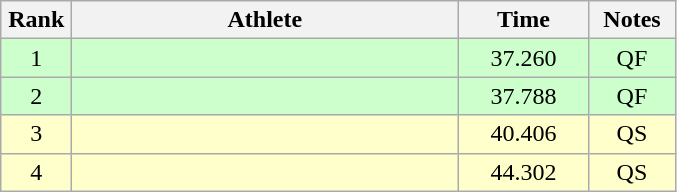<table class=wikitable style="text-align:center">
<tr>
<th width=40>Rank</th>
<th width=250>Athlete</th>
<th width=80>Time</th>
<th width=50>Notes</th>
</tr>
<tr bgcolor="ccffcc">
<td>1</td>
<td align=left></td>
<td>37.260</td>
<td>QF</td>
</tr>
<tr bgcolor="ccffcc">
<td>2</td>
<td align=left></td>
<td>37.788</td>
<td>QF</td>
</tr>
<tr bgcolor="#ffffcc">
<td>3</td>
<td align=left></td>
<td>40.406</td>
<td>QS</td>
</tr>
<tr bgcolor="#ffffcc">
<td>4</td>
<td align=left></td>
<td>44.302</td>
<td>QS</td>
</tr>
</table>
